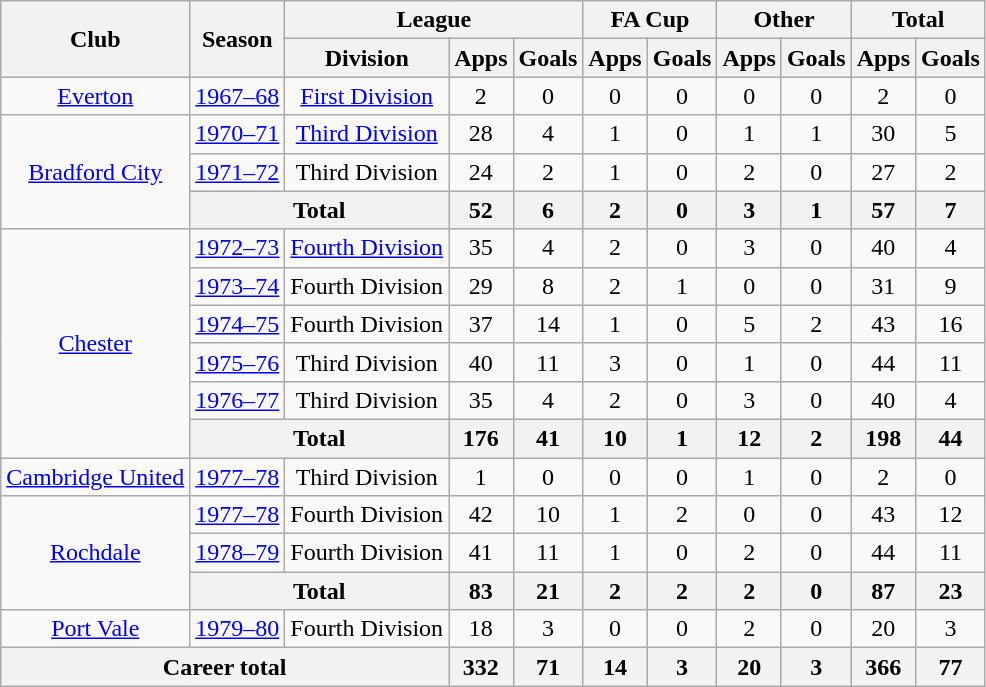<table class="wikitable" style="text-align: center;">
<tr>
<th rowspan="2">Club</th>
<th rowspan="2">Season</th>
<th colspan="3">League</th>
<th colspan="2">FA Cup</th>
<th colspan="2">Other</th>
<th colspan="2">Total</th>
</tr>
<tr>
<th>Division</th>
<th>Apps</th>
<th>Goals</th>
<th>Apps</th>
<th>Goals</th>
<th>Apps</th>
<th>Goals</th>
<th>Apps</th>
<th>Goals</th>
</tr>
<tr>
<td><a href='#'>Everton</a></td>
<td><a href='#'>1967–68</a></td>
<td><a href='#'>First Division</a></td>
<td>2</td>
<td>0</td>
<td>0</td>
<td>0</td>
<td>0</td>
<td>0</td>
<td>2</td>
<td>0</td>
</tr>
<tr>
<td rowspan="3"><a href='#'>Bradford City</a></td>
<td><a href='#'>1970–71</a></td>
<td><a href='#'>Third Division</a></td>
<td>28</td>
<td>4</td>
<td>1</td>
<td>0</td>
<td>1</td>
<td>1</td>
<td>30</td>
<td>5</td>
</tr>
<tr>
<td><a href='#'>1971–72</a></td>
<td>Third Division</td>
<td>24</td>
<td>2</td>
<td>1</td>
<td>0</td>
<td>2</td>
<td>0</td>
<td>27</td>
<td>2</td>
</tr>
<tr>
<th colspan="2">Total</th>
<th>52</th>
<th>6</th>
<th>2</th>
<th>0</th>
<th>3</th>
<th>1</th>
<th>57</th>
<th>7</th>
</tr>
<tr>
<td rowspan="6"><a href='#'>Chester</a></td>
<td><a href='#'>1972–73</a></td>
<td><a href='#'>Fourth Division</a></td>
<td>35</td>
<td>4</td>
<td>2</td>
<td>0</td>
<td>3</td>
<td>0</td>
<td>40</td>
<td>4</td>
</tr>
<tr>
<td><a href='#'>1973–74</a></td>
<td>Fourth Division</td>
<td>29</td>
<td>8</td>
<td>2</td>
<td>1</td>
<td>0</td>
<td>0</td>
<td>31</td>
<td>9</td>
</tr>
<tr>
<td><a href='#'>1974–75</a></td>
<td>Fourth Division</td>
<td>37</td>
<td>14</td>
<td>1</td>
<td>0</td>
<td>5</td>
<td>2</td>
<td>43</td>
<td>16</td>
</tr>
<tr>
<td><a href='#'>1975–76</a></td>
<td>Third Division</td>
<td>40</td>
<td>11</td>
<td>3</td>
<td>0</td>
<td>1</td>
<td>0</td>
<td>44</td>
<td>11</td>
</tr>
<tr>
<td><a href='#'>1976–77</a></td>
<td>Third Division</td>
<td>35</td>
<td>4</td>
<td>2</td>
<td>0</td>
<td>3</td>
<td>0</td>
<td>40</td>
<td>4</td>
</tr>
<tr>
<th colspan="2">Total</th>
<th>176</th>
<th>41</th>
<th>10</th>
<th>1</th>
<th>12</th>
<th>2</th>
<th>198</th>
<th>44</th>
</tr>
<tr>
<td><a href='#'>Cambridge United</a></td>
<td><a href='#'>1977–78</a></td>
<td>Third Division</td>
<td>1</td>
<td>0</td>
<td>0</td>
<td>0</td>
<td>1</td>
<td>0</td>
<td>2</td>
<td>0</td>
</tr>
<tr>
<td rowspan="3"><a href='#'>Rochdale</a></td>
<td><a href='#'>1977–78</a></td>
<td>Fourth Division</td>
<td>42</td>
<td>10</td>
<td>1</td>
<td>2</td>
<td>0</td>
<td>0</td>
<td>43</td>
<td>12</td>
</tr>
<tr>
<td><a href='#'>1978–79</a></td>
<td>Fourth Division</td>
<td>41</td>
<td>11</td>
<td>1</td>
<td>0</td>
<td>2</td>
<td>0</td>
<td>44</td>
<td>11</td>
</tr>
<tr>
<th colspan="2">Total</th>
<th>83</th>
<th>21</th>
<th>2</th>
<th>2</th>
<th>2</th>
<th>0</th>
<th>87</th>
<th>23</th>
</tr>
<tr>
<td><a href='#'>Port Vale</a></td>
<td><a href='#'>1979–80</a></td>
<td>Fourth Division</td>
<td>18</td>
<td>3</td>
<td>0</td>
<td>0</td>
<td>2</td>
<td>0</td>
<td>20</td>
<td>3</td>
</tr>
<tr>
<th colspan="3">Career total</th>
<th>332</th>
<th>71</th>
<th>14</th>
<th>3</th>
<th>20</th>
<th>3</th>
<th>366</th>
<th>77</th>
</tr>
</table>
